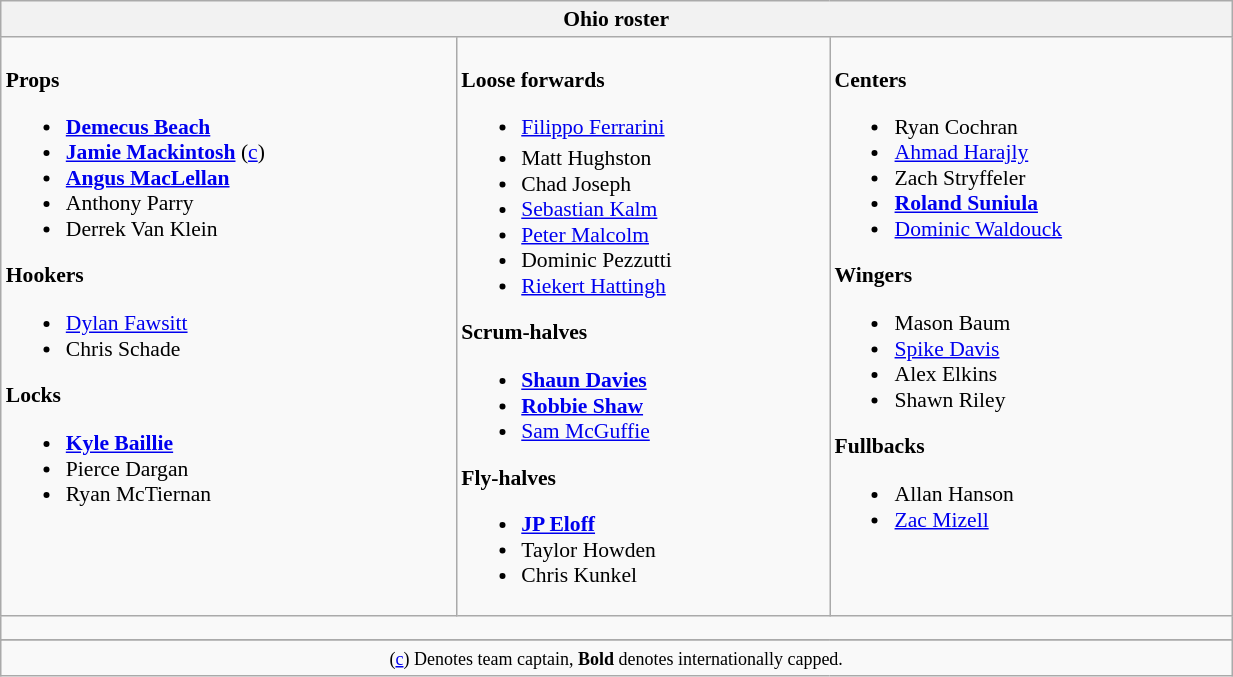<table class="wikitable" style="text-align:left; font-size:90%; width:65%">
<tr>
<th colspan="100%">Ohio roster</th>
</tr>
<tr valign="top">
<td><br><strong>Props</strong><ul><li> <strong><a href='#'>Demecus Beach</a></strong></li><li> <strong><a href='#'>Jamie Mackintosh</a></strong> (<a href='#'>c</a>)</li><li> <strong><a href='#'>Angus MacLellan</a></strong></li><li> Anthony Parry</li><li> Derrek Van Klein</li></ul><strong>Hookers</strong><ul><li> <a href='#'>Dylan Fawsitt</a></li><li> Chris Schade</li></ul><strong>Locks</strong><ul><li> <strong><a href='#'>Kyle Baillie</a></strong></li><li> Pierce Dargan</li><li> Ryan McTiernan</li></ul></td>
<td><br><strong>Loose forwards</strong><ul><li> <a href='#'>Filippo Ferrarini</a></li><li> Matt Hughston<sup></sup></li><li> Chad Joseph</li><li> <a href='#'>Sebastian Kalm</a></li><li> <a href='#'>Peter Malcolm</a></li><li> Dominic Pezzutti</li><li> <a href='#'>Riekert Hattingh</a></li></ul><strong>Scrum-halves</strong><ul><li> <strong><a href='#'>Shaun Davies</a></strong></li><li> <strong><a href='#'>Robbie Shaw</a></strong></li><li> <a href='#'>Sam McGuffie</a></li></ul><strong>Fly-halves</strong><ul><li> <strong><a href='#'>JP Eloff</a></strong></li><li> Taylor Howden</li><li> Chris Kunkel</li></ul></td>
<td><br><strong>Centers</strong><ul><li> Ryan Cochran</li><li> <a href='#'>Ahmad Harajly</a></li><li> Zach Stryffeler</li><li> <strong><a href='#'>Roland Suniula</a></strong></li><li> <a href='#'>Dominic Waldouck</a></li></ul><strong>Wingers</strong><ul><li> Mason Baum</li><li> <a href='#'>Spike Davis</a></li><li> Alex Elkins</li><li> Shawn Riley</li></ul><strong>Fullbacks</strong><ul><li> Allan Hanson</li><li> <a href='#'>Zac Mizell</a></li></ul></td>
</tr>
<tr>
<td colspan="100%" style="height: 10px;"></td>
</tr>
<tr>
</tr>
<tr>
<td colspan="100%" style="text-align:center;"><small>(<a href='#'>c</a>) Denotes team captain, <strong>Bold</strong> denotes internationally capped.</small></td>
</tr>
</table>
